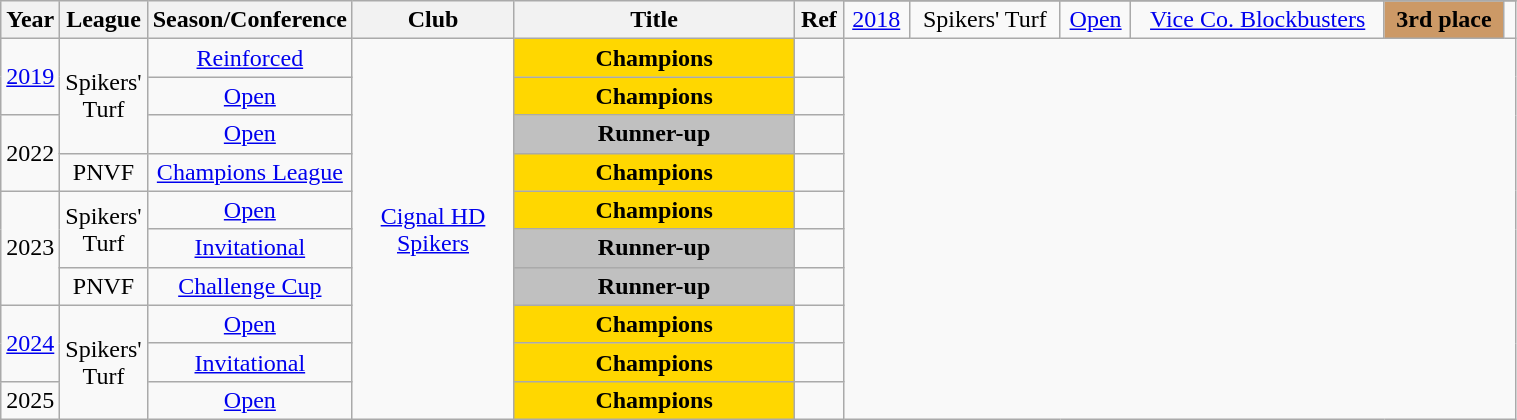<table class="wikitable sortable" style="text-align:center" width="80%">
<tr>
<th style="width:5px;" rowspan="2">Year</th>
<th style="width:25px;" rowspan="2">League</th>
<th style="width:100px;" rowspan="2">Season/Conference</th>
<th style="width:100px;" rowspan="2">Club</th>
<th style="width:180px;" rowspan="2">Title</th>
<th style="width:25px;" rowspan="2">Ref</th>
</tr>
<tr align=center>
<td><a href='#'>2018</a></td>
<td>Spikers' Turf</td>
<td><a href='#'>Open</a></td>
<td><a href='#'>Vice Co. Blockbusters</a></td>
<td style="background:#cc9966;"><strong>3rd place</strong></td>
<td></td>
</tr>
<tr align=center>
<td rowspan=2><a href='#'>2019</a></td>
<td rowspan=3>Spikers' Turf</td>
<td><a href='#'>Reinforced</a></td>
<td rowspan=10><a href='#'>Cignal HD Spikers</a></td>
<td style="background:gold"><strong>Champions</strong></td>
<td></td>
</tr>
<tr align=center>
<td><a href='#'>Open</a></td>
<td style="background:gold"><strong>Champions</strong></td>
<td></td>
</tr>
<tr align=center>
<td rowspan=2>2022</td>
<td><a href='#'>Open</a></td>
<td style="background:silver;"><strong>Runner-up</strong></td>
<td></td>
</tr>
<tr align=center>
<td>PNVF</td>
<td><a href='#'>Champions League</a></td>
<td style="background:gold"><strong>Champions</strong></td>
<td></td>
</tr>
<tr align=center>
<td rowspan=3>2023</td>
<td rowspan=2>Spikers' Turf</td>
<td><a href='#'>Open</a></td>
<td style="background:gold;"><strong>Champions</strong></td>
<td></td>
</tr>
<tr align=center>
<td><a href='#'>Invitational</a></td>
<td style="background:silver;"><strong>Runner-up</strong></td>
<td></td>
</tr>
<tr align=center>
<td>PNVF</td>
<td><a href='#'>Challenge Cup</a></td>
<td style="background:silver;"><strong>Runner-up</strong></td>
<td></td>
</tr>
<tr align=center>
<td rowspan=2><a href='#'>2024</a></td>
<td rowspan=3>Spikers' Turf</td>
<td><a href='#'>Open</a></td>
<td style="background:gold;"><strong>Champions</strong></td>
<td></td>
</tr>
<tr align=center>
<td><a href='#'>Invitational</a></td>
<td style="background:gold;"><strong>Champions</strong></td>
<td></td>
</tr>
<tr align=center>
<td rowspan=1>2025</td>
<td><a href='#'>Open</a></td>
<td style="background:gold;"><strong>Champions</strong></td>
<td></td>
</tr>
</table>
